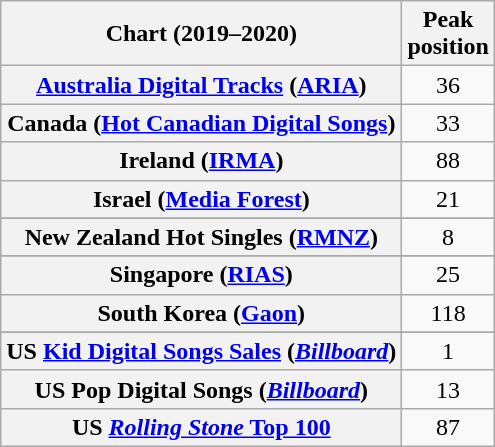<table class="wikitable sortable plainrowheaders" style="text-align:center">
<tr>
<th scope="col">Chart (2019–2020)</th>
<th scope="col">Peak<br>position</th>
</tr>
<tr>
<th scope="row"><a href='#'>Australia Digital Tracks</a> (<a href='#'>ARIA</a>)</th>
<td>36</td>
</tr>
<tr>
<th scope="row">Canada (<a href='#'>Hot Canadian Digital Songs</a>)</th>
<td>33</td>
</tr>
<tr>
<th scope="row">Ireland (<a href='#'>IRMA</a>)</th>
<td>88</td>
</tr>
<tr>
<th scope="row">Israel (<a href='#'>Media Forest</a>)</th>
<td>21</td>
</tr>
<tr>
</tr>
<tr>
<th scope="row">New Zealand Hot Singles (<a href='#'>RMNZ</a>)</th>
<td>8</td>
</tr>
<tr>
</tr>
<tr>
<th scope="row">Singapore (<a href='#'>RIAS</a>)</th>
<td>25</td>
</tr>
<tr>
<th scope="row">South Korea (<a href='#'>Gaon</a>)</th>
<td>118</td>
</tr>
<tr>
</tr>
<tr>
</tr>
<tr>
<th scope="row">US <a href='#'>Kid Digital Songs Sales</a> (<em><a href='#'>Billboard</a></em>)</th>
<td>1</td>
</tr>
<tr>
<th scope="row">US Pop Digital Songs (<em><a href='#'>Billboard</a></em>)</th>
<td>13</td>
</tr>
<tr>
<th scope="row">US <a href='#'><em>Rolling Stone</em> Top 100</a></th>
<td>87</td>
</tr>
</table>
